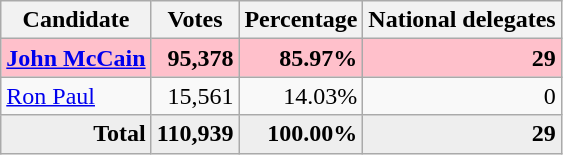<table class="wikitable" style="text-align:right;">
<tr>
<th>Candidate</th>
<th>Votes</th>
<th>Percentage</th>
<th>National delegates</th>
</tr>
<tr style="background:pink;">
<td style="text-align:left;"><strong><a href='#'>John McCain</a></strong></td>
<td><strong>95,378</strong></td>
<td><strong>85.97%</strong></td>
<td><strong>29</strong></td>
</tr>
<tr>
<td style="text-align:left;"><a href='#'>Ron Paul</a></td>
<td>15,561</td>
<td>14.03%</td>
<td>0</td>
</tr>
<tr style="background:#eee;">
<td><strong>Total</strong></td>
<td><strong>110,939</strong></td>
<td><strong>100.00%</strong></td>
<td><strong>29</strong></td>
</tr>
</table>
